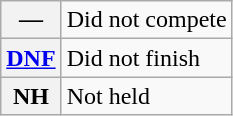<table class="wikitable">
<tr>
<th scope="row">—</th>
<td>Did not compete</td>
</tr>
<tr>
<th scope="row"><a href='#'>DNF</a></th>
<td>Did not finish</td>
</tr>
<tr>
<th scope="row">NH</th>
<td>Not held</td>
</tr>
</table>
